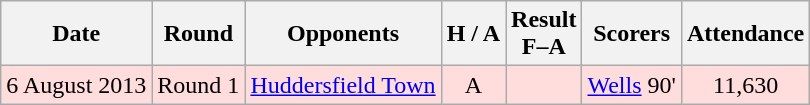<table class="wikitable" style="text-align:center">
<tr>
<th>Date</th>
<th>Round</th>
<th>Opponents</th>
<th>H / A</th>
<th>Result<br>F–A</th>
<th>Scorers</th>
<th>Attendance</th>
</tr>
<tr bgcolor="#ffdddd">
<td>6 August 2013</td>
<td>Round 1</td>
<td><a href='#'>Huddersfield Town</a></td>
<td>A</td>
<td></td>
<td><a href='#'>Wells</a> 90'</td>
<td>11,630</td>
</tr>
</table>
